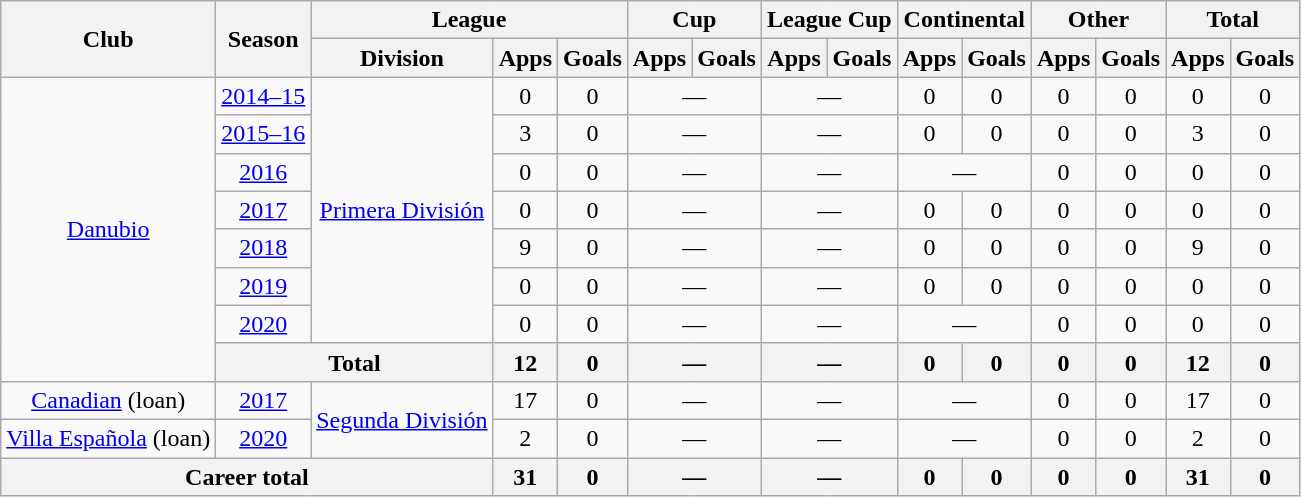<table class="wikitable" style="text-align:center">
<tr>
<th rowspan="2">Club</th>
<th rowspan="2">Season</th>
<th colspan="3">League</th>
<th colspan="2">Cup</th>
<th colspan="2">League Cup</th>
<th colspan="2">Continental</th>
<th colspan="2">Other</th>
<th colspan="2">Total</th>
</tr>
<tr>
<th>Division</th>
<th>Apps</th>
<th>Goals</th>
<th>Apps</th>
<th>Goals</th>
<th>Apps</th>
<th>Goals</th>
<th>Apps</th>
<th>Goals</th>
<th>Apps</th>
<th>Goals</th>
<th>Apps</th>
<th>Goals</th>
</tr>
<tr>
<td rowspan="8"><a href='#'>Danubio</a></td>
<td><a href='#'>2014–15</a></td>
<td rowspan="7"><a href='#'>Primera División</a></td>
<td>0</td>
<td>0</td>
<td colspan="2">—</td>
<td colspan="2">—</td>
<td>0</td>
<td>0</td>
<td>0</td>
<td>0</td>
<td>0</td>
<td>0</td>
</tr>
<tr>
<td><a href='#'>2015–16</a></td>
<td>3</td>
<td>0</td>
<td colspan="2">—</td>
<td colspan="2">—</td>
<td>0</td>
<td>0</td>
<td>0</td>
<td>0</td>
<td>3</td>
<td>0</td>
</tr>
<tr>
<td><a href='#'>2016</a></td>
<td>0</td>
<td>0</td>
<td colspan="2">—</td>
<td colspan="2">—</td>
<td colspan="2">—</td>
<td>0</td>
<td>0</td>
<td>0</td>
<td>0</td>
</tr>
<tr>
<td><a href='#'>2017</a></td>
<td>0</td>
<td>0</td>
<td colspan="2">—</td>
<td colspan="2">—</td>
<td>0</td>
<td>0</td>
<td>0</td>
<td>0</td>
<td>0</td>
<td>0</td>
</tr>
<tr>
<td><a href='#'>2018</a></td>
<td>9</td>
<td>0</td>
<td colspan="2">—</td>
<td colspan="2">—</td>
<td>0</td>
<td>0</td>
<td>0</td>
<td>0</td>
<td>9</td>
<td>0</td>
</tr>
<tr>
<td><a href='#'>2019</a></td>
<td>0</td>
<td>0</td>
<td colspan="2">—</td>
<td colspan="2">—</td>
<td>0</td>
<td>0</td>
<td>0</td>
<td>0</td>
<td>0</td>
<td>0</td>
</tr>
<tr>
<td><a href='#'>2020</a></td>
<td>0</td>
<td>0</td>
<td colspan="2">—</td>
<td colspan="2">—</td>
<td colspan="2">—</td>
<td>0</td>
<td>0</td>
<td>0</td>
<td>0</td>
</tr>
<tr>
<th colspan="2">Total</th>
<th>12</th>
<th>0</th>
<th colspan="2">—</th>
<th colspan="2">—</th>
<th>0</th>
<th>0</th>
<th>0</th>
<th>0</th>
<th>12</th>
<th>0</th>
</tr>
<tr>
<td rowspan="1"><a href='#'>Canadian</a> (loan)</td>
<td><a href='#'>2017</a></td>
<td rowspan="2"><a href='#'>Segunda División</a></td>
<td>17</td>
<td>0</td>
<td colspan="2">—</td>
<td colspan="2">—</td>
<td colspan="2">—</td>
<td>0</td>
<td>0</td>
<td>17</td>
<td>0</td>
</tr>
<tr>
<td rowspan="1"><a href='#'>Villa Española</a> (loan)</td>
<td><a href='#'>2020</a></td>
<td>2</td>
<td>0</td>
<td colspan="2">—</td>
<td colspan="2">—</td>
<td colspan="2">—</td>
<td>0</td>
<td>0</td>
<td>2</td>
<td>0</td>
</tr>
<tr>
<th colspan="3">Career total</th>
<th>31</th>
<th>0</th>
<th colspan="2">—</th>
<th colspan="2">—</th>
<th>0</th>
<th>0</th>
<th>0</th>
<th>0</th>
<th>31</th>
<th>0</th>
</tr>
</table>
